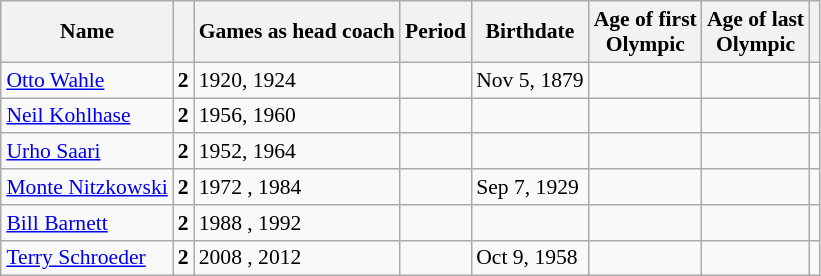<table class="wikitable sortable" style="text-align: left; font-size: 90%; margin-left: 1em;">
<tr>
<th>Name</th>
<th></th>
<th>Games as head coach</th>
<th>Period</th>
<th>Birthdate</th>
<th>Age of first<br>Olympic </th>
<th>Age of last<br>Olympic </th>
<th></th>
</tr>
<tr>
<td data-sort-value="Wahle, Otto"><a href='#'>Otto Wahle</a></td>
<td style="text-align: center;"><strong>2</strong></td>
<td>1920, 1924 </td>
<td></td>
<td>Nov 5, 1879</td>
<td></td>
<td></td>
<td></td>
</tr>
<tr>
<td data-sort-value="Kohlhase, Neil"><a href='#'>Neil Kohlhase</a></td>
<td style="text-align: center;"><strong>2</strong></td>
<td>1956, 1960</td>
<td></td>
<td></td>
<td></td>
<td></td>
<td></td>
</tr>
<tr>
<td data-sort-value="Saari, Urho"><a href='#'>Urho Saari</a></td>
<td style="text-align: center;"><strong>2</strong></td>
<td>1952, 1964</td>
<td></td>
<td></td>
<td></td>
<td></td>
<td></td>
</tr>
<tr>
<td data-sort-value="Nitzkowski, Monte"><a href='#'>Monte Nitzkowski</a></td>
<td style="text-align: center;"><strong>2</strong></td>
<td>1972 , 1984 </td>
<td></td>
<td>Sep 7, 1929</td>
<td></td>
<td></td>
<td></td>
</tr>
<tr>
<td data-sort-value="Barnett, Bill"><a href='#'>Bill Barnett</a></td>
<td style="text-align: center;"><strong>2</strong></td>
<td>1988 , 1992</td>
<td></td>
<td></td>
<td></td>
<td></td>
<td></td>
</tr>
<tr>
<td data-sort-value="Schroeder, Terry"><a href='#'>Terry Schroeder</a></td>
<td style="text-align: center;"><strong>2</strong></td>
<td>2008 , 2012</td>
<td></td>
<td>Oct 9, 1958</td>
<td></td>
<td></td>
<td></td>
</tr>
</table>
